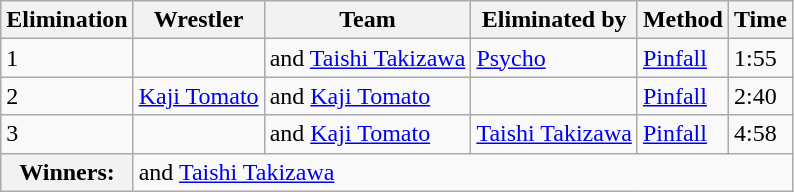<table class="wikitable sortable" border="1">
<tr>
<th>Elimination</th>
<th>Wrestler</th>
<th>Team</th>
<th>Eliminated by</th>
<th>Method</th>
<th>Time</th>
</tr>
<tr>
<td>1</td>
<td></td>
<td> and <a href='#'>Taishi Takizawa</a></td>
<td><a href='#'>Psycho</a></td>
<td><a href='#'>Pinfall</a></td>
<td>1:55</td>
</tr>
<tr>
<td>2</td>
<td><a href='#'>Kaji Tomato</a></td>
<td> and <a href='#'>Kaji Tomato</a></td>
<td></td>
<td><a href='#'>Pinfall</a></td>
<td>2:40</td>
</tr>
<tr>
<td>3</td>
<td></td>
<td> and <a href='#'>Kaji Tomato</a></td>
<td><a href='#'>Taishi Takizawa</a></td>
<td><a href='#'>Pinfall</a></td>
<td>4:58</td>
</tr>
<tr>
<th>Winners:</th>
<td colspan="6"> and <a href='#'>Taishi Takizawa</a></td>
</tr>
</table>
